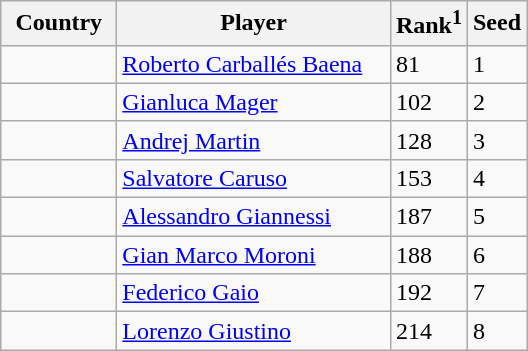<table class="sortable wikitable">
<tr>
<th width="70">Country</th>
<th width="175">Player</th>
<th>Rank<sup>1</sup></th>
<th>Seed</th>
</tr>
<tr>
<td></td>
<td><a href='#'>Roberto Carballés Baena</a></td>
<td>81</td>
<td>1</td>
</tr>
<tr>
<td></td>
<td><a href='#'>Gianluca Mager</a></td>
<td>102</td>
<td>2</td>
</tr>
<tr>
<td></td>
<td><a href='#'>Andrej Martin</a></td>
<td>128</td>
<td>3</td>
</tr>
<tr>
<td></td>
<td><a href='#'>Salvatore Caruso</a></td>
<td>153</td>
<td>4</td>
</tr>
<tr>
<td></td>
<td><a href='#'>Alessandro Giannessi</a></td>
<td>187</td>
<td>5</td>
</tr>
<tr>
<td></td>
<td><a href='#'>Gian Marco Moroni</a></td>
<td>188</td>
<td>6</td>
</tr>
<tr>
<td></td>
<td><a href='#'>Federico Gaio</a></td>
<td>192</td>
<td>7</td>
</tr>
<tr>
<td></td>
<td><a href='#'>Lorenzo Giustino</a></td>
<td>214</td>
<td>8</td>
</tr>
</table>
